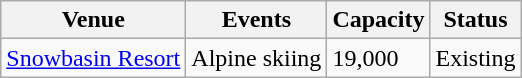<table class="wikitable sortable">
<tr>
<th>Venue</th>
<th>Events</th>
<th>Capacity</th>
<th>Status</th>
</tr>
<tr>
<td><a href='#'>Snowbasin Resort</a></td>
<td>Alpine skiing</td>
<td>19,000</td>
<td>Existing</td>
</tr>
</table>
